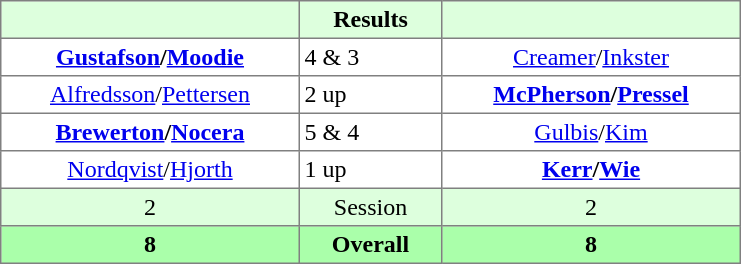<table border="1" cellpadding="3" style="border-collapse:collapse; text-align:center;">
<tr style="background:#dfd;">
<th style="width:12em;"></th>
<th style="width:5.5em;">Results</th>
<th style="width:12em;"></th>
</tr>
<tr>
<td><strong><a href='#'>Gustafson</a>/<a href='#'>Moodie</a></strong></td>
<td align=left> 4 & 3</td>
<td><a href='#'>Creamer</a>/<a href='#'>Inkster</a></td>
</tr>
<tr>
<td><a href='#'>Alfredsson</a>/<a href='#'>Pettersen</a></td>
<td align=left> 2 up</td>
<td><strong><a href='#'>McPherson</a>/<a href='#'>Pressel</a></strong></td>
</tr>
<tr>
<td><strong><a href='#'>Brewerton</a>/<a href='#'>Nocera</a></strong></td>
<td align=left> 5 & 4</td>
<td><a href='#'>Gulbis</a>/<a href='#'>Kim</a></td>
</tr>
<tr>
<td><a href='#'>Nordqvist</a>/<a href='#'>Hjorth</a></td>
<td align=left> 1 up</td>
<td><strong><a href='#'>Kerr</a>/<a href='#'>Wie</a></strong></td>
</tr>
<tr style="background:#dfd;">
<td>2</td>
<td>Session</td>
<td>2</td>
</tr>
<tr style="background:#afa;">
<th>8</th>
<th>Overall</th>
<th>8</th>
</tr>
</table>
